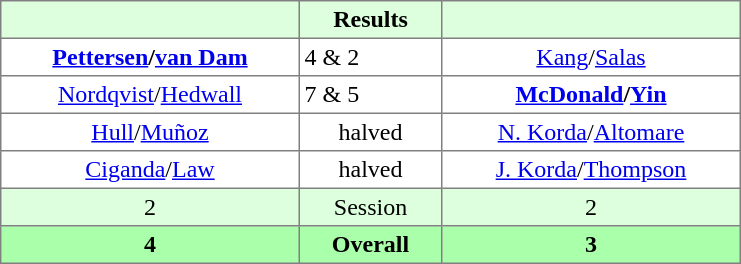<table border="1" cellpadding="3" style="border-collapse:collapse; text-align:center;">
<tr style="background:#dfd;">
<th style="width:12em;"></th>
<th style="width:5.5em;">Results</th>
<th style="width:12em;"></th>
</tr>
<tr>
<td><strong><a href='#'>Pettersen</a>/<a href='#'>van Dam</a></strong></td>
<td align=left> 4 & 2</td>
<td><a href='#'>Kang</a>/<a href='#'>Salas</a></td>
</tr>
<tr>
<td><a href='#'>Nordqvist</a>/<a href='#'>Hedwall</a></td>
<td align=left> 7 & 5</td>
<td><strong><a href='#'>McDonald</a>/<a href='#'>Yin</a></strong></td>
</tr>
<tr>
<td><a href='#'>Hull</a>/<a href='#'>Muñoz</a></td>
<td>halved</td>
<td><a href='#'>N. Korda</a>/<a href='#'>Altomare</a></td>
</tr>
<tr>
<td><a href='#'>Ciganda</a>/<a href='#'>Law</a></td>
<td>halved</td>
<td><a href='#'>J. Korda</a>/<a href='#'>Thompson</a></td>
</tr>
<tr style="background:#dfd;">
<td>2</td>
<td>Session</td>
<td>2</td>
</tr>
<tr style="background:#afa;">
<th>4</th>
<th>Overall</th>
<th>3</th>
</tr>
</table>
